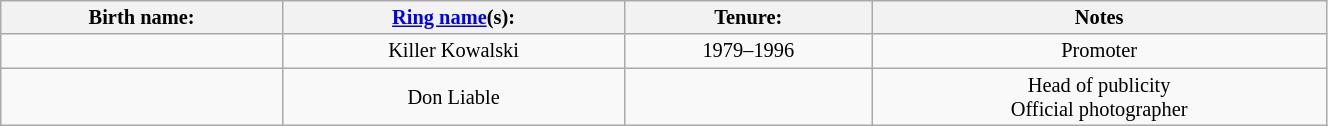<table class="sortable wikitable" style="font-size:85%; text-align:center; width:70%;">
<tr>
<th>Birth name:</th>
<th><a href='#'>Ring name</a>(s):</th>
<th>Tenure:</th>
<th>Notes</th>
</tr>
<tr>
<td></td>
<td>Killer Kowalski</td>
<td sort>1979–1996</td>
<td>Promoter</td>
</tr>
<tr>
<td></td>
<td>Don Liable</td>
<td sort></td>
<td>Head of publicity<br>Official photographer</td>
</tr>
</table>
